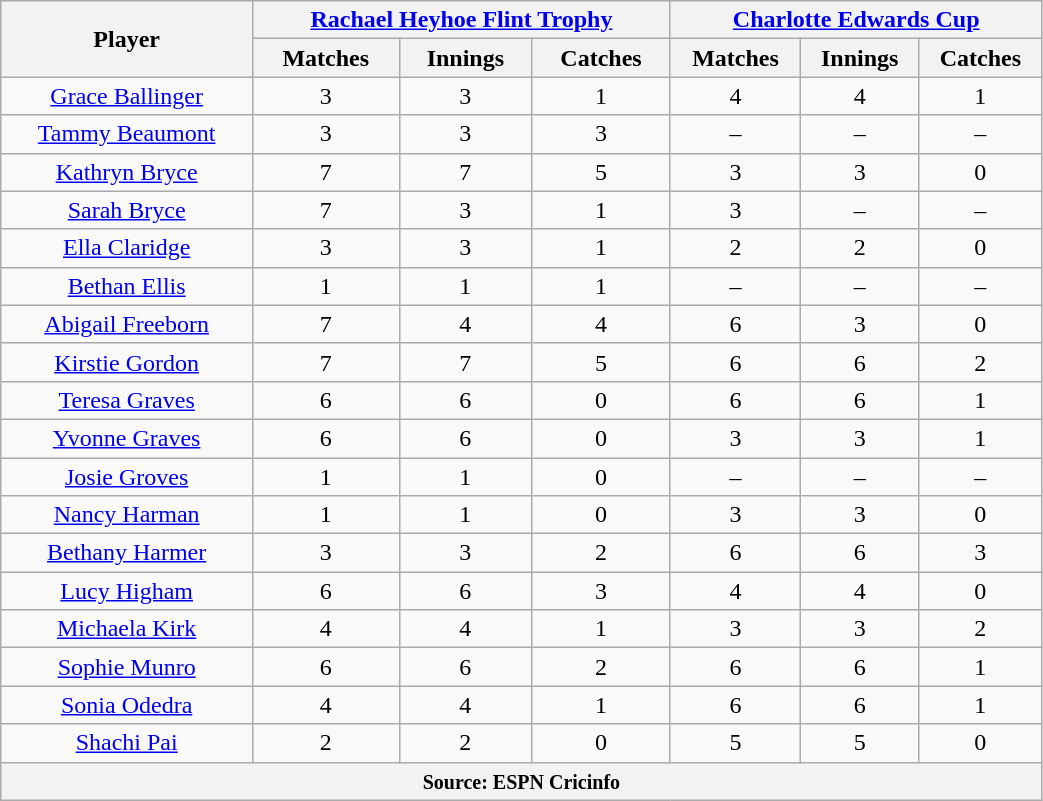<table class="wikitable" style="text-align:center; width:55%;">
<tr>
<th rowspan=2>Player</th>
<th colspan=3><a href='#'>Rachael Heyhoe Flint Trophy</a></th>
<th colspan=3><a href='#'>Charlotte Edwards Cup</a></th>
</tr>
<tr>
<th>Matches</th>
<th>Innings</th>
<th>Catches</th>
<th>Matches</th>
<th>Innings</th>
<th>Catches</th>
</tr>
<tr>
<td><a href='#'>Grace Ballinger</a></td>
<td>3</td>
<td>3</td>
<td>1</td>
<td>4</td>
<td>4</td>
<td>1</td>
</tr>
<tr>
<td><a href='#'>Tammy Beaumont</a></td>
<td>3</td>
<td>3</td>
<td>3</td>
<td>–</td>
<td>–</td>
<td>–</td>
</tr>
<tr>
<td><a href='#'>Kathryn Bryce</a></td>
<td>7</td>
<td>7</td>
<td>5</td>
<td>3</td>
<td>3</td>
<td>0</td>
</tr>
<tr>
<td><a href='#'>Sarah Bryce</a></td>
<td>7</td>
<td>3</td>
<td>1</td>
<td>3</td>
<td>–</td>
<td>–</td>
</tr>
<tr>
<td><a href='#'>Ella Claridge</a></td>
<td>3</td>
<td>3</td>
<td>1</td>
<td>2</td>
<td>2</td>
<td>0</td>
</tr>
<tr>
<td><a href='#'>Bethan Ellis</a></td>
<td>1</td>
<td>1</td>
<td>1</td>
<td>–</td>
<td>–</td>
<td>–</td>
</tr>
<tr>
<td><a href='#'>Abigail Freeborn</a></td>
<td>7</td>
<td>4</td>
<td>4</td>
<td>6</td>
<td>3</td>
<td>0</td>
</tr>
<tr>
<td><a href='#'>Kirstie Gordon</a></td>
<td>7</td>
<td>7</td>
<td>5</td>
<td>6</td>
<td>6</td>
<td>2</td>
</tr>
<tr>
<td><a href='#'>Teresa Graves</a></td>
<td>6</td>
<td>6</td>
<td>0</td>
<td>6</td>
<td>6</td>
<td>1</td>
</tr>
<tr>
<td><a href='#'>Yvonne Graves</a></td>
<td>6</td>
<td>6</td>
<td>0</td>
<td>3</td>
<td>3</td>
<td>1</td>
</tr>
<tr>
<td><a href='#'>Josie Groves</a></td>
<td>1</td>
<td>1</td>
<td>0</td>
<td>–</td>
<td>–</td>
<td>–</td>
</tr>
<tr>
<td><a href='#'>Nancy Harman</a></td>
<td>1</td>
<td>1</td>
<td>0</td>
<td>3</td>
<td>3</td>
<td>0</td>
</tr>
<tr>
<td><a href='#'>Bethany Harmer</a></td>
<td>3</td>
<td>3</td>
<td>2</td>
<td>6</td>
<td>6</td>
<td>3</td>
</tr>
<tr>
<td><a href='#'>Lucy Higham</a></td>
<td>6</td>
<td>6</td>
<td>3</td>
<td>4</td>
<td>4</td>
<td>0</td>
</tr>
<tr>
<td><a href='#'>Michaela Kirk</a></td>
<td>4</td>
<td>4</td>
<td>1</td>
<td>3</td>
<td>3</td>
<td>2</td>
</tr>
<tr>
<td><a href='#'>Sophie Munro</a></td>
<td>6</td>
<td>6</td>
<td>2</td>
<td>6</td>
<td>6</td>
<td>1</td>
</tr>
<tr>
<td><a href='#'>Sonia Odedra</a></td>
<td>4</td>
<td>4</td>
<td>1</td>
<td>6</td>
<td>6</td>
<td>1</td>
</tr>
<tr>
<td><a href='#'>Shachi Pai</a></td>
<td>2</td>
<td>2</td>
<td>0</td>
<td>5</td>
<td>5</td>
<td>0</td>
</tr>
<tr>
<th colspan="7"><small>Source: ESPN Cricinfo</small></th>
</tr>
</table>
